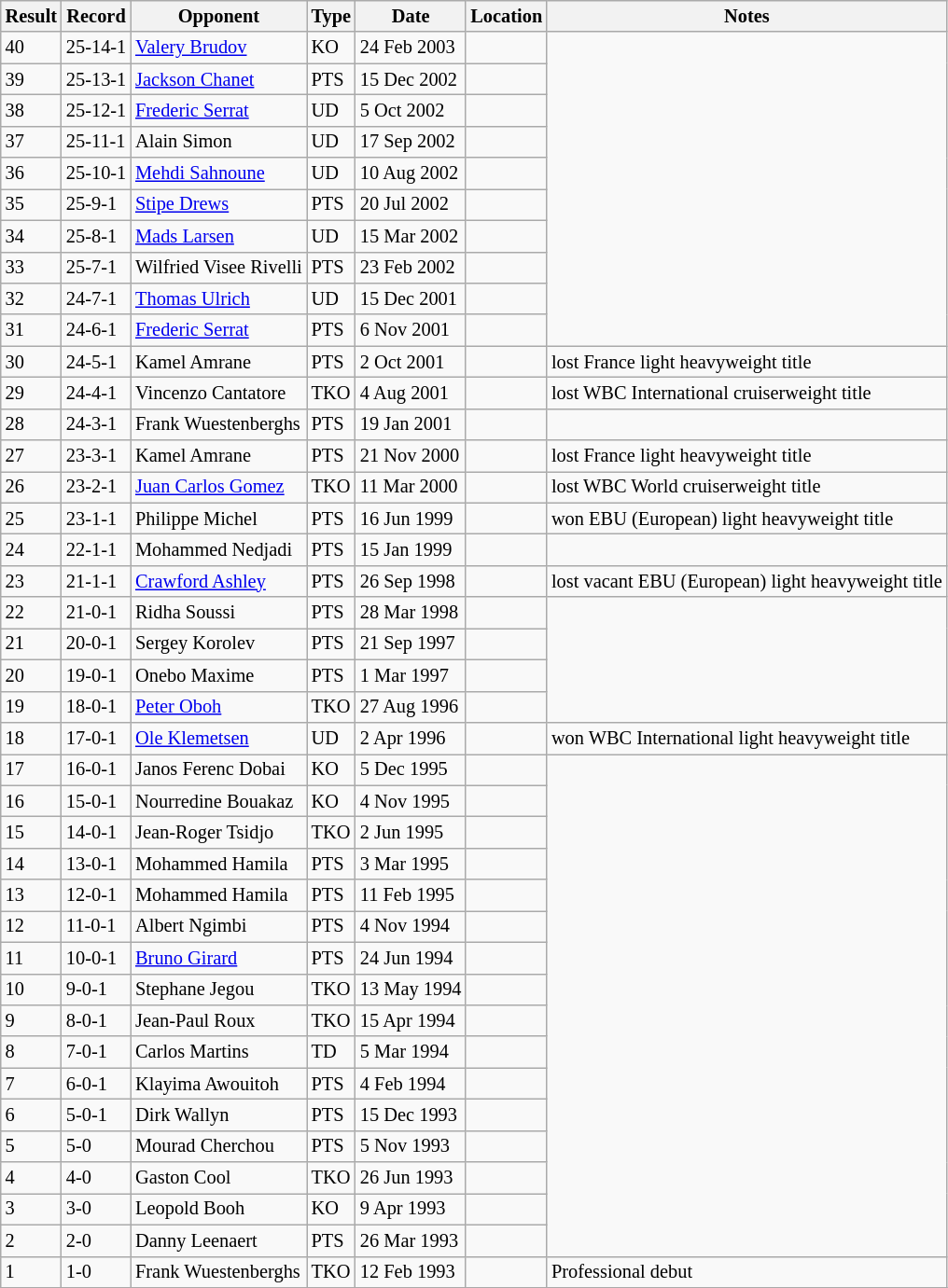<table class="wikitable sortable" style="font-size: 85%;">
<tr>
<th>Result</th>
<th class="unsortable">Record</th>
<th>Opponent</th>
<th>Type</th>
<th>Date</th>
<th>Location</th>
<th>Notes</th>
</tr>
<tr>
<td>40</td>
<td>25-14-1</td>
<td style="text-align:left;"> <a href='#'>Valery Brudov</a></td>
<td>KO</td>
<td>24 Feb 2003</td>
<td style="text-align:left;"> </td>
</tr>
<tr>
<td>39</td>
<td>25-13-1</td>
<td style="text-align:left;"> <a href='#'>Jackson Chanet</a></td>
<td>PTS</td>
<td>15 Dec 2002</td>
<td style="text-align:left;"> </td>
</tr>
<tr>
<td>38</td>
<td>25-12-1</td>
<td style="text-align:left;"> <a href='#'>Frederic Serrat</a></td>
<td>UD</td>
<td>5 Oct 2002</td>
<td style="text-align:left;"> </td>
</tr>
<tr>
<td>37</td>
<td>25-11-1</td>
<td style="text-align:left;"> Alain Simon</td>
<td>UD</td>
<td>17 Sep 2002</td>
<td style="text-align:left;"> </td>
</tr>
<tr>
<td>36</td>
<td>25-10-1</td>
<td style="text-align:left;"> <a href='#'>Mehdi Sahnoune</a></td>
<td>UD</td>
<td>10 Aug 2002</td>
<td style="text-align:left;"> </td>
</tr>
<tr>
<td>35</td>
<td>25-9-1</td>
<td style="text-align:left;"> <a href='#'>Stipe Drews</a></td>
<td>PTS</td>
<td>20 Jul 2002</td>
<td style="text-align:left;"> </td>
</tr>
<tr>
<td>34</td>
<td>25-8-1</td>
<td style="text-align:left;"> <a href='#'>Mads Larsen</a></td>
<td>UD</td>
<td>15 Mar 2002</td>
<td style="text-align:left;"> </td>
</tr>
<tr>
<td>33</td>
<td>25-7-1</td>
<td style="text-align:left;"> Wilfried Visee Rivelli</td>
<td>PTS</td>
<td>23 Feb 2002</td>
<td style="text-align:left;"> </td>
</tr>
<tr>
<td>32</td>
<td>24-7-1</td>
<td style="text-align:left;"> <a href='#'>Thomas Ulrich</a></td>
<td>UD</td>
<td>15 Dec 2001</td>
<td style="text-align:left;"> </td>
</tr>
<tr>
<td>31</td>
<td>24-6-1</td>
<td style="text-align:left;"> <a href='#'>Frederic Serrat</a></td>
<td>PTS</td>
<td>6 Nov 2001</td>
<td style="text-align:left;"> </td>
</tr>
<tr>
<td>30</td>
<td>24-5-1</td>
<td style="text-align:left;"> Kamel Amrane</td>
<td>PTS</td>
<td>2 Oct 2001</td>
<td style="text-align:left;"> </td>
<td>lost France light heavyweight title</td>
</tr>
<tr>
<td>29</td>
<td>24-4-1</td>
<td style="text-align:left;"> Vincenzo Cantatore</td>
<td>TKO</td>
<td>4 Aug 2001</td>
<td style="text-align:left;"> </td>
<td>lost WBC International cruiserweight title</td>
</tr>
<tr>
<td>28</td>
<td>24-3-1</td>
<td style="text-align:left;"> Frank Wuestenberghs</td>
<td>PTS</td>
<td>19 Jan 2001</td>
<td style="text-align:left;"> </td>
</tr>
<tr>
<td>27</td>
<td>23-3-1</td>
<td style="text-align:left;"> Kamel Amrane</td>
<td>PTS</td>
<td>21 Nov 2000</td>
<td style="text-align:left;"> </td>
<td>lost France light heavyweight title</td>
</tr>
<tr>
<td>26</td>
<td>23-2-1</td>
<td style="text-align:left;"> <a href='#'>Juan Carlos Gomez</a></td>
<td>TKO</td>
<td>11 Mar 2000</td>
<td style="text-align:left;"> </td>
<td>lost WBC World cruiserweight title</td>
</tr>
<tr>
<td>25</td>
<td>23-1-1</td>
<td style="text-align:left;"> Philippe Michel</td>
<td>PTS</td>
<td>16 Jun 1999</td>
<td style="text-align:left;"> </td>
<td>won EBU (European) light heavyweight title</td>
</tr>
<tr>
<td>24</td>
<td>22-1-1</td>
<td style="text-align:left;"> Mohammed Nedjadi</td>
<td>PTS</td>
<td>15 Jan 1999</td>
<td style="text-align:left;"> </td>
</tr>
<tr>
<td>23</td>
<td>21-1-1</td>
<td style="text-align:left;"> <a href='#'>Crawford Ashley</a></td>
<td>PTS</td>
<td>26 Sep 1998</td>
<td style="text-align:left;"> </td>
<td>lost vacant EBU (European) light heavyweight title</td>
</tr>
<tr>
<td>22</td>
<td>21-0-1</td>
<td style="text-align:left;"> Ridha Soussi</td>
<td>PTS</td>
<td>28 Mar 1998</td>
<td style="text-align:left;"> </td>
</tr>
<tr>
<td>21</td>
<td>20-0-1</td>
<td style="text-align:left;"> Sergey Korolev</td>
<td>PTS</td>
<td>21 Sep 1997</td>
<td style="text-align:left;"> </td>
</tr>
<tr>
<td>20</td>
<td>19-0-1</td>
<td style="text-align:left;"> Onebo Maxime</td>
<td>PTS</td>
<td>1 Mar 1997</td>
<td style="text-align:left;"> </td>
</tr>
<tr>
<td>19</td>
<td>18-0-1</td>
<td style="text-align:left;"> <a href='#'>Peter Oboh</a></td>
<td>TKO</td>
<td>27 Aug 1996</td>
<td style="text-align:left;"> </td>
</tr>
<tr>
<td>18</td>
<td>17-0-1</td>
<td style="text-align:left;"> <a href='#'>Ole Klemetsen</a></td>
<td>UD</td>
<td>2 Apr 1996</td>
<td style="text-align:left;"> </td>
<td>won WBC International light heavyweight title</td>
</tr>
<tr>
<td>17</td>
<td>16-0-1</td>
<td style="text-align:left;"> Janos Ferenc Dobai</td>
<td>KO</td>
<td>5 Dec 1995</td>
<td style="text-align:left;"> </td>
</tr>
<tr>
<td>16</td>
<td>15-0-1</td>
<td style="text-align:left;"> Nourredine Bouakaz</td>
<td>KO</td>
<td>4 Nov 1995</td>
<td style="text-align:left;"> </td>
</tr>
<tr>
<td>15</td>
<td>14-0-1</td>
<td style="text-align:left;"> Jean-Roger Tsidjo</td>
<td>TKO</td>
<td>2 Jun 1995</td>
<td style="text-align:left;"> </td>
</tr>
<tr>
<td>14</td>
<td>13-0-1</td>
<td style="text-align:left;"> Mohammed Hamila</td>
<td>PTS</td>
<td>3 Mar 1995</td>
<td style="text-align:left;"> </td>
</tr>
<tr>
<td>13</td>
<td>12-0-1</td>
<td style="text-align:left;"> Mohammed Hamila</td>
<td>PTS</td>
<td>11 Feb 1995</td>
<td style="text-align:left;"> </td>
</tr>
<tr>
<td>12</td>
<td>11-0-1</td>
<td style="text-align:left;"> Albert Ngimbi</td>
<td>PTS</td>
<td>4 Nov 1994</td>
<td style="text-align:left;"> </td>
</tr>
<tr>
<td>11</td>
<td>10-0-1</td>
<td style="text-align:left;"> <a href='#'>Bruno Girard</a></td>
<td>PTS</td>
<td>24 Jun 1994</td>
<td style="text-align:left;"> </td>
</tr>
<tr>
<td>10</td>
<td>9-0-1</td>
<td style="text-align:left;"> Stephane Jegou</td>
<td>TKO</td>
<td>13 May 1994</td>
<td style="text-align:left;"> </td>
</tr>
<tr>
<td>9</td>
<td>8-0-1</td>
<td style="text-align:left;"> Jean-Paul Roux</td>
<td>TKO</td>
<td>15 Apr 1994</td>
<td style="text-align:left;"> </td>
</tr>
<tr>
<td>8</td>
<td>7-0-1</td>
<td style="text-align:left;"> Carlos Martins</td>
<td>TD</td>
<td>5 Mar 1994</td>
<td style="text-align:left;"> </td>
</tr>
<tr>
<td>7</td>
<td>6-0-1</td>
<td style="text-align:left;"> Klayima Awouitoh</td>
<td>PTS</td>
<td>4 Feb 1994</td>
<td style="text-align:left;"> </td>
</tr>
<tr>
<td>6</td>
<td>5-0-1</td>
<td style="text-align:left;"> Dirk Wallyn</td>
<td>PTS</td>
<td>15 Dec 1993</td>
<td style="text-align:left;"> </td>
</tr>
<tr>
<td>5</td>
<td>5-0</td>
<td style="text-align:left;"> Mourad Cherchou</td>
<td>PTS</td>
<td>5 Nov 1993</td>
<td style="text-align:left;"> </td>
</tr>
<tr>
<td>4</td>
<td>4-0</td>
<td style="text-align:left;"> Gaston Cool</td>
<td>TKO</td>
<td>26 Jun 1993</td>
<td style="text-align:left;"> </td>
</tr>
<tr>
<td>3</td>
<td>3-0</td>
<td style="text-align:left;"> Leopold Booh</td>
<td>KO</td>
<td>9 Apr 1993</td>
<td style="text-align:left;"> </td>
</tr>
<tr>
<td>2</td>
<td>2-0</td>
<td style="text-align:left;"> Danny Leenaert</td>
<td>PTS</td>
<td>26 Mar 1993</td>
<td style="text-align:left;"> </td>
</tr>
<tr>
<td>1</td>
<td>1-0</td>
<td style="text-align:left;"> Frank Wuestenberghs</td>
<td>TKO</td>
<td>12 Feb 1993</td>
<td style="text-align:left;"> </td>
<td>Professional debut</td>
</tr>
<tr>
</tr>
</table>
